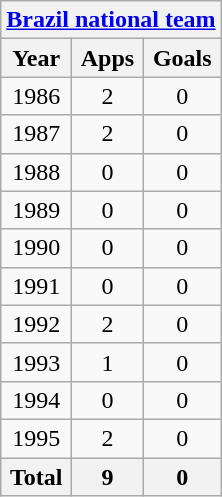<table class="wikitable" style="text-align:center">
<tr>
<th colspan=3><a href='#'>Brazil national team</a></th>
</tr>
<tr>
<th>Year</th>
<th>Apps</th>
<th>Goals</th>
</tr>
<tr>
<td>1986</td>
<td>2</td>
<td>0</td>
</tr>
<tr>
<td>1987</td>
<td>2</td>
<td>0</td>
</tr>
<tr>
<td>1988</td>
<td>0</td>
<td>0</td>
</tr>
<tr>
<td>1989</td>
<td>0</td>
<td>0</td>
</tr>
<tr>
<td>1990</td>
<td>0</td>
<td>0</td>
</tr>
<tr>
<td>1991</td>
<td>0</td>
<td>0</td>
</tr>
<tr>
<td>1992</td>
<td>2</td>
<td>0</td>
</tr>
<tr>
<td>1993</td>
<td>1</td>
<td>0</td>
</tr>
<tr>
<td>1994</td>
<td>0</td>
<td>0</td>
</tr>
<tr>
<td>1995</td>
<td>2</td>
<td>0</td>
</tr>
<tr>
<th>Total</th>
<th>9</th>
<th>0</th>
</tr>
</table>
